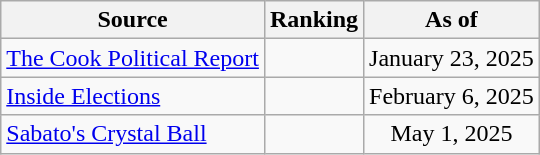<table class="wikitable" style=text-align:center>
<tr>
<th>Source</th>
<th>Ranking</th>
<th>As of</th>
</tr>
<tr>
<td align=left><a href='#'>The Cook Political Report</a></td>
<td></td>
<td>January 23, 2025</td>
</tr>
<tr>
<td align=left><a href='#'>Inside Elections</a></td>
<td></td>
<td>February 6, 2025</td>
</tr>
<tr>
<td align=left><a href='#'>Sabato's Crystal Ball</a></td>
<td></td>
<td>May 1, 2025</td>
</tr>
</table>
